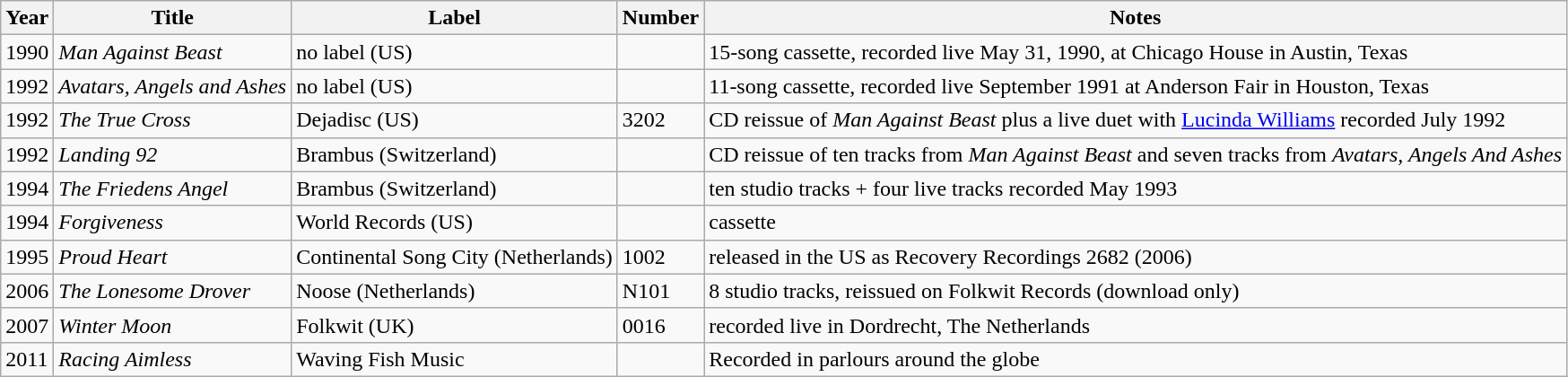<table class="wikitable sortable">
<tr>
<th>Year</th>
<th>Title</th>
<th>Label</th>
<th>Number</th>
<th>Notes</th>
</tr>
<tr>
<td>1990</td>
<td><em>Man Against Beast</em></td>
<td>no label (US)</td>
<td></td>
<td>15-song cassette, recorded live May 31, 1990, at Chicago House in Austin, Texas</td>
</tr>
<tr>
<td>1992</td>
<td><em>Avatars, Angels and Ashes</em></td>
<td>no label (US)</td>
<td></td>
<td>11-song cassette, recorded live September 1991 at Anderson Fair in Houston, Texas</td>
</tr>
<tr>
<td>1992</td>
<td><em>The True Cross</em></td>
<td>Dejadisc (US)</td>
<td>3202</td>
<td>CD reissue of <em>Man Against Beast</em> plus a live duet with <a href='#'>Lucinda Williams</a> recorded July 1992</td>
</tr>
<tr>
<td>1992</td>
<td><em>Landing 92</em></td>
<td>Brambus (Switzerland)</td>
<td></td>
<td>CD reissue of ten tracks from <em>Man Against Beast</em> and seven tracks from <em>Avatars, Angels And Ashes</em></td>
</tr>
<tr>
<td>1994</td>
<td><em>The Friedens Angel</em></td>
<td>Brambus (Switzerland)</td>
<td></td>
<td>ten studio tracks + four live tracks recorded May 1993</td>
</tr>
<tr>
<td>1994</td>
<td><em>Forgiveness</em></td>
<td>World Records (US)</td>
<td></td>
<td>cassette</td>
</tr>
<tr>
<td>1995</td>
<td><em>Proud Heart</em></td>
<td>Continental Song City (Netherlands)</td>
<td>1002</td>
<td>released in the US as Recovery Recordings 2682 (2006)</td>
</tr>
<tr>
<td>2006</td>
<td><em>The Lonesome Drover</em></td>
<td>Noose (Netherlands)</td>
<td>N101</td>
<td>8 studio tracks, reissued on Folkwit Records (download only)</td>
</tr>
<tr>
<td>2007</td>
<td><em>Winter Moon</em></td>
<td>Folkwit (UK)</td>
<td>0016</td>
<td>recorded live in Dordrecht, The Netherlands</td>
</tr>
<tr>
<td>2011</td>
<td><em>Racing Aimless</em></td>
<td>Waving Fish Music</td>
<td></td>
<td>Recorded in parlours around the globe</td>
</tr>
</table>
